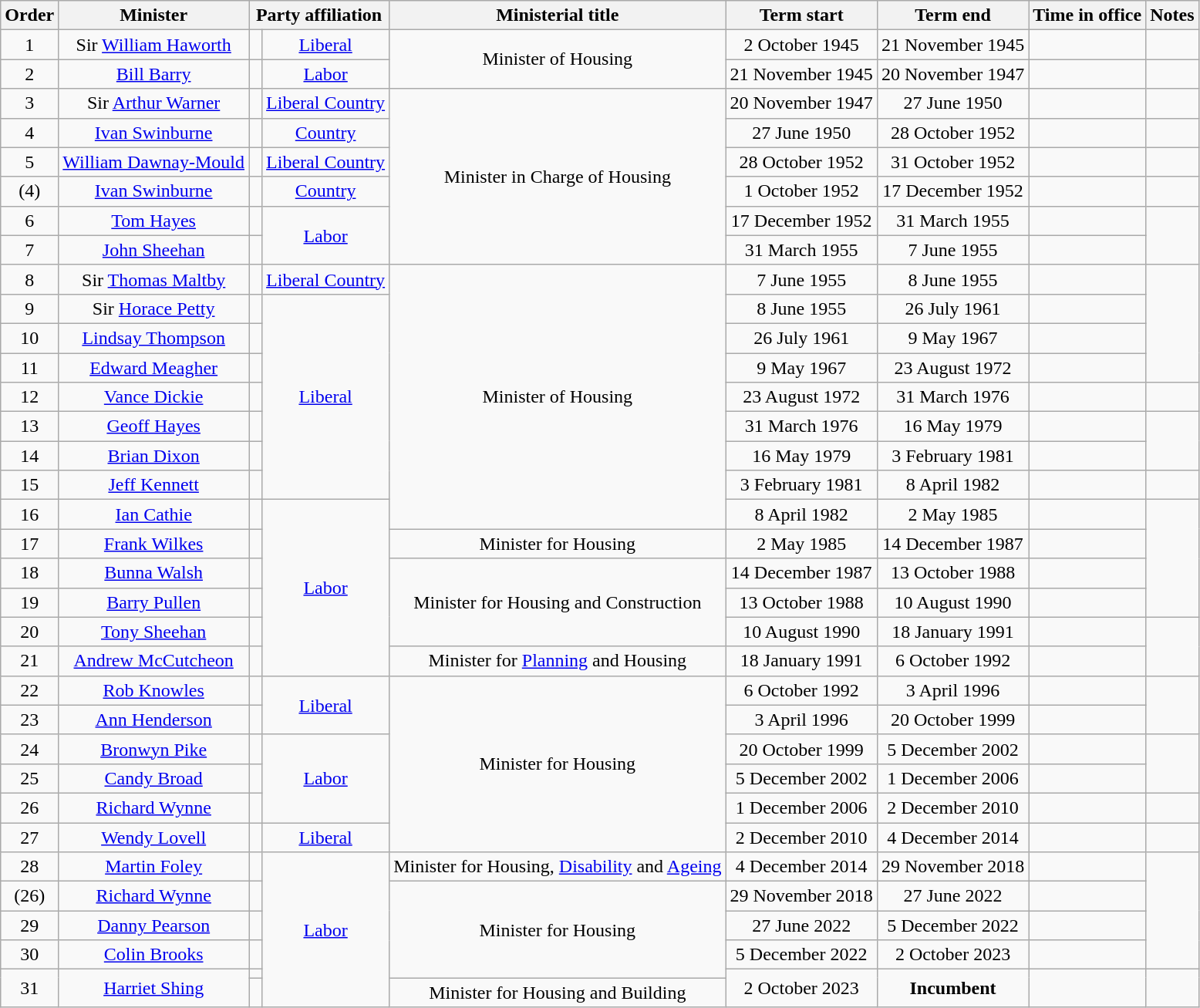<table class="wikitable" style="text-align:center">
<tr>
<th>Order</th>
<th>Minister</th>
<th colspan="2">Party affiliation</th>
<th>Ministerial title</th>
<th>Term start</th>
<th>Term end</th>
<th>Time in office</th>
<th>Notes</th>
</tr>
<tr>
<td>1</td>
<td>Sir <a href='#'>William Haworth</a></td>
<td></td>
<td><a href='#'>Liberal</a></td>
<td rowspan=2>Minister of Housing</td>
<td>2 October 1945</td>
<td>21 November 1945</td>
<td></td>
<td></td>
</tr>
<tr>
<td>2</td>
<td><a href='#'>Bill Barry</a></td>
<td></td>
<td><a href='#'>Labor</a></td>
<td>21 November 1945</td>
<td>20 November 1947</td>
<td></td>
<td></td>
</tr>
<tr>
<td>3</td>
<td>Sir <a href='#'>Arthur Warner</a></td>
<td></td>
<td><a href='#'>Liberal Country</a></td>
<td rowspan=6>Minister in Charge of Housing</td>
<td>20 November 1947</td>
<td>27 June 1950</td>
<td></td>
<td></td>
</tr>
<tr>
<td>4</td>
<td><a href='#'>Ivan Swinburne</a></td>
<td></td>
<td><a href='#'>Country</a></td>
<td>27 June 1950</td>
<td>28 October 1952</td>
<td></td>
<td></td>
</tr>
<tr>
<td>5</td>
<td><a href='#'>William Dawnay-Mould</a></td>
<td> </td>
<td><a href='#'>Liberal Country</a></td>
<td>28 October 1952</td>
<td>31 October 1952</td>
<td></td>
<td></td>
</tr>
<tr>
<td>(4)</td>
<td><a href='#'>Ivan Swinburne</a></td>
<td></td>
<td><a href='#'>Country</a></td>
<td>1 October 1952</td>
<td>17 December 1952</td>
<td></td>
<td></td>
</tr>
<tr>
<td>6</td>
<td><a href='#'>Tom Hayes</a></td>
<td></td>
<td rowspan="2"><a href='#'>Labor</a></td>
<td>17 December 1952</td>
<td>31 March 1955</td>
<td></td>
<td rowspan="2"></td>
</tr>
<tr>
<td>7</td>
<td><a href='#'>John Sheehan</a></td>
<td></td>
<td>31 March 1955</td>
<td>7 June 1955</td>
<td></td>
</tr>
<tr>
<td>8</td>
<td>Sir <a href='#'>Thomas Maltby</a></td>
<td></td>
<td><a href='#'>Liberal Country</a></td>
<td rowspan=9>Minister of Housing</td>
<td>7 June 1955</td>
<td>8 June 1955</td>
<td></td>
<td rowspan="4"></td>
</tr>
<tr>
<td>9</td>
<td>Sir <a href='#'>Horace Petty</a></td>
<td></td>
<td rowspan="7"><a href='#'>Liberal</a></td>
<td>8 June 1955</td>
<td>26 July 1961</td>
<td></td>
</tr>
<tr>
<td>10</td>
<td><a href='#'>Lindsay Thompson</a></td>
<td></td>
<td>26 July 1961</td>
<td>9 May 1967</td>
<td></td>
</tr>
<tr>
<td>11</td>
<td><a href='#'>Edward Meagher</a></td>
<td></td>
<td>9 May 1967</td>
<td>23 August 1972</td>
<td></td>
</tr>
<tr>
<td>12</td>
<td><a href='#'>Vance Dickie</a></td>
<td></td>
<td>23 August 1972</td>
<td>31 March 1976</td>
<td></td>
<td></td>
</tr>
<tr>
<td>13</td>
<td><a href='#'>Geoff Hayes</a></td>
<td></td>
<td>31 March 1976</td>
<td>16 May 1979</td>
<td></td>
<td rowspan="2"></td>
</tr>
<tr>
<td>14</td>
<td><a href='#'>Brian Dixon</a></td>
<td></td>
<td>16 May 1979</td>
<td>3 February 1981</td>
<td></td>
</tr>
<tr>
<td>15</td>
<td><a href='#'>Jeff Kennett</a></td>
<td></td>
<td>3 February 1981</td>
<td>8 April 1982</td>
<td></td>
<td></td>
</tr>
<tr>
<td>16</td>
<td><a href='#'>Ian Cathie</a></td>
<td></td>
<td rowspan="6"><a href='#'>Labor</a></td>
<td>8 April 1982</td>
<td>2 May 1985</td>
<td></td>
<td rowspan="4"></td>
</tr>
<tr>
<td>17</td>
<td><a href='#'>Frank Wilkes</a></td>
<td></td>
<td>Minister for Housing</td>
<td>2 May 1985</td>
<td>14 December 1987</td>
<td></td>
</tr>
<tr>
<td>18</td>
<td><a href='#'>Bunna Walsh</a></td>
<td></td>
<td rowspan=3>Minister for Housing and Construction</td>
<td>14 December 1987</td>
<td>13 October 1988</td>
<td></td>
</tr>
<tr>
<td>19</td>
<td><a href='#'>Barry Pullen</a></td>
<td></td>
<td>13 October 1988</td>
<td>10 August 1990</td>
<td></td>
</tr>
<tr>
<td>20</td>
<td><a href='#'>Tony Sheehan</a></td>
<td></td>
<td>10 August 1990</td>
<td>18 January 1991</td>
<td></td>
<td rowspan="2"></td>
</tr>
<tr>
<td>21</td>
<td><a href='#'>Andrew McCutcheon</a></td>
<td></td>
<td>Minister for <a href='#'>Planning</a> and Housing</td>
<td>18 January 1991</td>
<td>6 October 1992</td>
<td></td>
</tr>
<tr>
<td>22</td>
<td><a href='#'>Rob Knowles</a></td>
<td></td>
<td rowspan="2"><a href='#'>Liberal</a></td>
<td rowspan="6">Minister for Housing</td>
<td>6 October 1992</td>
<td>3 April 1996</td>
<td></td>
<td rowspan="2"></td>
</tr>
<tr>
<td>23</td>
<td><a href='#'>Ann Henderson</a></td>
<td></td>
<td>3 April 1996</td>
<td>20 October 1999</td>
<td></td>
</tr>
<tr>
<td>24</td>
<td><a href='#'>Bronwyn Pike</a></td>
<td></td>
<td rowspan="3"><a href='#'>Labor</a></td>
<td>20 October 1999</td>
<td>5 December 2002</td>
<td></td>
<td rowspan="2"></td>
</tr>
<tr>
<td>25</td>
<td><a href='#'>Candy Broad</a></td>
<td></td>
<td>5 December 2002</td>
<td>1 December 2006</td>
<td></td>
</tr>
<tr>
<td>26</td>
<td><a href='#'>Richard Wynne</a></td>
<td></td>
<td>1 December 2006</td>
<td>2 December 2010</td>
<td></td>
<td></td>
</tr>
<tr>
<td>27</td>
<td><a href='#'>Wendy Lovell</a></td>
<td></td>
<td><a href='#'>Liberal</a></td>
<td>2 December 2010</td>
<td>4 December 2014</td>
<td></td>
<td></td>
</tr>
<tr>
<td>28</td>
<td><a href='#'>Martin Foley</a></td>
<td></td>
<td rowspan="6"><a href='#'>Labor</a></td>
<td>Minister for Housing, <a href='#'>Disability</a> and <a href='#'>Ageing</a></td>
<td>4 December 2014</td>
<td>29 November 2018</td>
<td></td>
<td rowspan="4"></td>
</tr>
<tr>
<td>(26)</td>
<td><a href='#'>Richard Wynne</a></td>
<td></td>
<td rowspan="4">Minister for Housing</td>
<td>29 November 2018</td>
<td>27 June 2022</td>
<td></td>
</tr>
<tr>
<td>29</td>
<td><a href='#'>Danny Pearson</a></td>
<td></td>
<td>27 June 2022</td>
<td>5 December 2022</td>
<td></td>
</tr>
<tr>
<td>30</td>
<td><a href='#'>Colin Brooks</a></td>
<td></td>
<td>5 December 2022</td>
<td>2 October 2023</td>
<td></td>
</tr>
<tr>
<td rowspan=2>31</td>
<td rowspan=2><a href='#'>Harriet Shing</a></td>
<td></td>
<td rowspan=2>2 October 2023</td>
<td rowspan=2><strong>Incumbent</strong></td>
<td rowspan=2></td>
<td rowspan=2></td>
</tr>
<tr>
<td></td>
<td>Minister for Housing and Building</td>
</tr>
</table>
